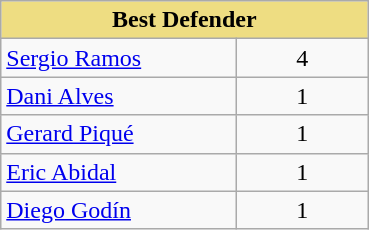<table class="wikitable" align="center">
<tr>
<th style="background-color: #eedd82" colspan="2">Best Defender</th>
</tr>
<tr>
<td width="150"> <a href='#'>Sergio Ramos</a></td>
<td width="80" align="center">4</td>
</tr>
<tr>
<td> <a href='#'>Dani Alves</a></td>
<td align="center">1</td>
</tr>
<tr>
<td> <a href='#'>Gerard Piqué</a></td>
<td align="center">1</td>
</tr>
<tr>
<td> <a href='#'>Eric Abidal</a></td>
<td align="center">1</td>
</tr>
<tr>
<td> <a href='#'>Diego Godín</a></td>
<td align="center">1</td>
</tr>
</table>
